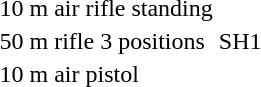<table>
<tr>
<td nowrap>10 m air rifle standing<br></td>
<td rowspan=3>SH1</td>
<td></td>
<td></td>
<td></td>
</tr>
<tr>
<td>50 m rifle 3 positions<br></td>
<td></td>
<td></td>
<td></td>
</tr>
<tr>
<td>10 m air pistol<br></td>
<td></td>
<td></td>
<td></td>
</tr>
</table>
